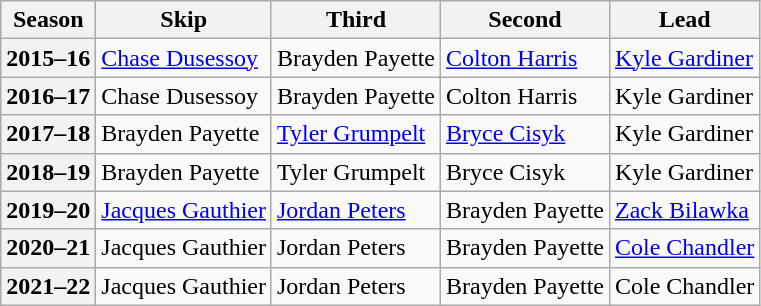<table class="wikitable">
<tr>
<th scope="col">Season</th>
<th scope="col">Skip</th>
<th scope="col">Third</th>
<th scope="col">Second</th>
<th scope="col">Lead</th>
</tr>
<tr>
<th scope="row">2015–16</th>
<td><a href='#'>Chase Dusessoy</a></td>
<td>Brayden Payette</td>
<td><a href='#'>Colton Harris</a></td>
<td><a href='#'>Kyle Gardiner</a></td>
</tr>
<tr>
<th scope="row">2016–17</th>
<td>Chase Dusessoy</td>
<td>Brayden Payette</td>
<td>Colton Harris</td>
<td>Kyle Gardiner</td>
</tr>
<tr>
<th scope="row">2017–18</th>
<td>Brayden Payette</td>
<td><a href='#'>Tyler Grumpelt</a></td>
<td><a href='#'>Bryce Cisyk</a></td>
<td>Kyle Gardiner</td>
</tr>
<tr>
<th scope="row">2018–19</th>
<td>Brayden Payette</td>
<td>Tyler Grumpelt</td>
<td>Bryce Cisyk</td>
<td>Kyle Gardiner</td>
</tr>
<tr>
<th scope="row">2019–20</th>
<td><a href='#'>Jacques Gauthier</a></td>
<td><a href='#'>Jordan Peters</a></td>
<td>Brayden Payette</td>
<td><a href='#'>Zack Bilawka</a></td>
</tr>
<tr>
<th scope="row">2020–21</th>
<td>Jacques Gauthier</td>
<td>Jordan Peters</td>
<td>Brayden Payette</td>
<td><a href='#'>Cole Chandler</a></td>
</tr>
<tr>
<th scope="row">2021–22</th>
<td>Jacques Gauthier</td>
<td>Jordan Peters</td>
<td>Brayden Payette</td>
<td>Cole Chandler</td>
</tr>
</table>
